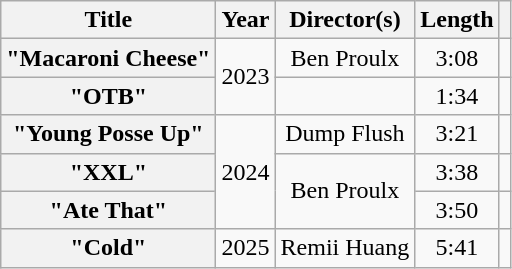<table class="wikitable plainrowheaders" style="text-align:center">
<tr>
<th scope="col">Title</th>
<th scope="col">Year</th>
<th scope="col">Director(s)</th>
<th scope="col">Length</th>
<th scope="col"></th>
</tr>
<tr>
<th scope="row">"Macaroni Cheese"</th>
<td rowspan="2">2023</td>
<td>Ben Proulx</td>
<td>3:08</td>
<td></td>
</tr>
<tr>
<th scope="row">"OTB"</th>
<td></td>
<td>1:34</td>
<td></td>
</tr>
<tr>
<th scope="row">"Young Posse Up"<br></th>
<td rowspan="3">2024</td>
<td>Dump Flush</td>
<td>3:21</td>
<td></td>
</tr>
<tr>
<th scope="row">"XXL"</th>
<td rowspan="2">Ben Proulx</td>
<td>3:38</td>
<td></td>
</tr>
<tr>
<th scope="row">"Ate That"</th>
<td>3:50</td>
<td></td>
</tr>
<tr>
<th scope="row">"Cold"</th>
<td rowspan="2">2025</td>
<td>Remii Huang</td>
<td>5:41</td>
<td></td>
</tr>
</table>
